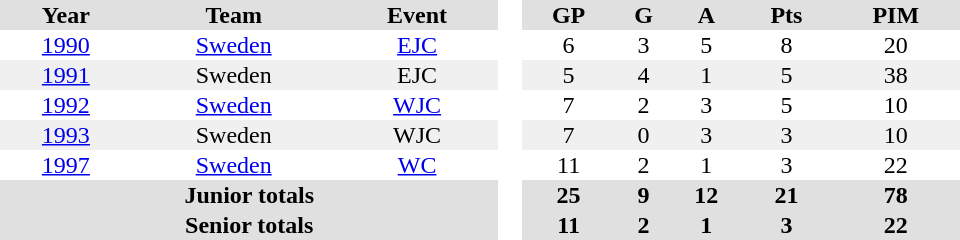<table border="0" cellpadding="1" cellspacing="0" style="text-align:center; width:40em">
<tr ALIGN="center" bgcolor="#e0e0e0">
<th>Year</th>
<th>Team</th>
<th>Event</th>
<th rowspan="99" bgcolor="#ffffff"> </th>
<th>GP</th>
<th>G</th>
<th>A</th>
<th>Pts</th>
<th>PIM</th>
</tr>
<tr>
<td><a href='#'>1990</a></td>
<td><a href='#'>Sweden</a></td>
<td><a href='#'>EJC</a></td>
<td>6</td>
<td>3</td>
<td>5</td>
<td>8</td>
<td>20</td>
</tr>
<tr bgcolor="#f0f0f0">
<td><a href='#'>1991</a></td>
<td>Sweden</td>
<td>EJC</td>
<td>5</td>
<td>4</td>
<td>1</td>
<td>5</td>
<td>38</td>
</tr>
<tr>
<td><a href='#'>1992</a></td>
<td><a href='#'>Sweden</a></td>
<td><a href='#'>WJC</a></td>
<td>7</td>
<td>2</td>
<td>3</td>
<td>5</td>
<td>10</td>
</tr>
<tr bgcolor="#f0f0f0">
<td><a href='#'>1993</a></td>
<td>Sweden</td>
<td>WJC</td>
<td>7</td>
<td>0</td>
<td>3</td>
<td>3</td>
<td>10</td>
</tr>
<tr>
<td><a href='#'>1997</a></td>
<td><a href='#'>Sweden</a></td>
<td><a href='#'>WC</a></td>
<td>11</td>
<td>2</td>
<td>1</td>
<td>3</td>
<td>22</td>
</tr>
<tr bgcolor="#e0e0e0">
<th colspan=3>Junior totals</th>
<th>25</th>
<th>9</th>
<th>12</th>
<th>21</th>
<th>78</th>
</tr>
<tr bgcolor="#e0e0e0">
<th colspan=3>Senior totals</th>
<th>11</th>
<th>2</th>
<th>1</th>
<th>3</th>
<th>22</th>
</tr>
</table>
